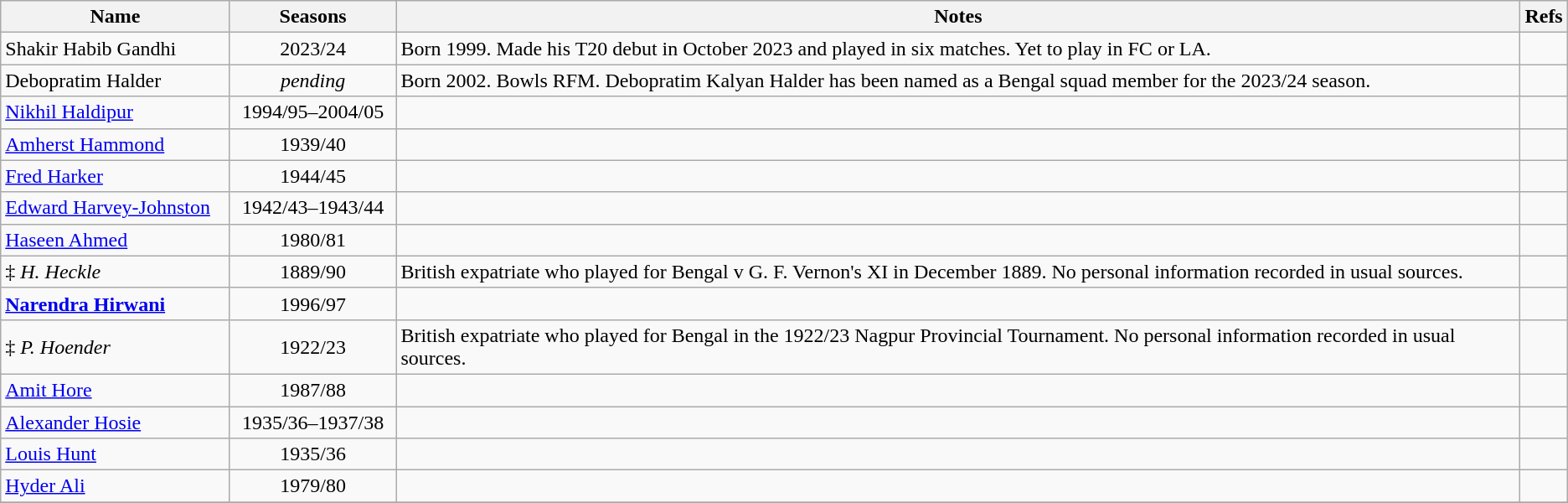<table class="wikitable">
<tr>
<th style="width:175px">Name</th>
<th style="width:125px">Seasons</th>
<th>Notes</th>
<th>Refs</th>
</tr>
<tr>
<td>Shakir Habib Gandhi</td>
<td align="center">2023/24</td>
<td>Born 1999. Made his T20 debut in October 2023 and played in six matches. Yet to play in FC or LA.</td>
<td></td>
</tr>
<tr>
<td>Debopratim Halder</td>
<td align="center"><em>pending</em></td>
<td>Born 2002. Bowls RFM. Debopratim Kalyan Halder has been named as a Bengal squad member for the 2023/24 season.</td>
<td></td>
</tr>
<tr>
<td><a href='#'>Nikhil Haldipur</a></td>
<td align="center">1994/95–2004/05</td>
<td></td>
<td></td>
</tr>
<tr>
<td><a href='#'>Amherst Hammond</a></td>
<td align="center">1939/40</td>
<td></td>
<td></td>
</tr>
<tr>
<td><a href='#'>Fred Harker</a></td>
<td align="center">1944/45</td>
<td></td>
<td></td>
</tr>
<tr>
<td><a href='#'>Edward Harvey-Johnston</a></td>
<td align="center">1942/43–1943/44</td>
<td></td>
<td></td>
</tr>
<tr>
<td><a href='#'>Haseen Ahmed</a></td>
<td align="center">1980/81</td>
<td></td>
<td></td>
</tr>
<tr>
<td>‡ <em>H. Heckle</em></td>
<td align="center">1889/90</td>
<td>British expatriate who played for Bengal v G. F. Vernon's XI in December 1889. No personal information recorded in usual sources.</td>
<td></td>
</tr>
<tr>
<td><strong><a href='#'>Narendra Hirwani</a></strong></td>
<td align="center">1996/97</td>
<td></td>
<td></td>
</tr>
<tr>
<td>‡ <em>P. Hoender</em></td>
<td align="center">1922/23</td>
<td>British expatriate who played for Bengal in the 1922/23 Nagpur Provincial Tournament. No personal information recorded in usual sources.</td>
<td></td>
</tr>
<tr>
<td><a href='#'>Amit Hore</a></td>
<td align="center">1987/88</td>
<td></td>
<td></td>
</tr>
<tr>
<td><a href='#'>Alexander Hosie</a></td>
<td align="center">1935/36–1937/38</td>
<td></td>
<td></td>
</tr>
<tr>
<td><a href='#'>Louis Hunt</a></td>
<td align="center">1935/36</td>
<td></td>
<td></td>
</tr>
<tr>
<td><a href='#'>Hyder Ali</a></td>
<td align="center">1979/80</td>
<td></td>
<td></td>
</tr>
<tr>
</tr>
</table>
